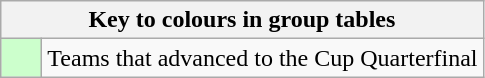<table class="wikitable" style="text-align: center;">
<tr>
<th colspan=2>Key to colours in group tables</th>
</tr>
<tr>
<td style="background:#ccffcc; width:20px;"></td>
<td align=left>Teams that advanced to the Cup Quarterfinal</td>
</tr>
</table>
